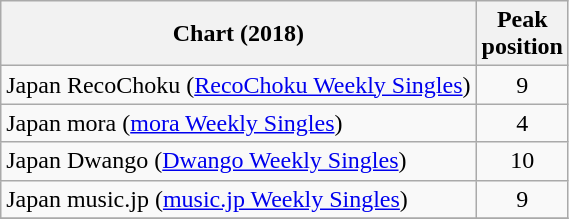<table class="wikitable sortable plainrowheaders">
<tr>
<th scope="col">Chart (2018)</th>
<th scope="col">Peak<br>position</th>
</tr>
<tr>
<td>Japan RecoChoku (<a href='#'>RecoChoku Weekly Singles</a>)</td>
<td style="text-align:center;">9</td>
</tr>
<tr>
<td>Japan mora (<a href='#'>mora Weekly Singles</a>)</td>
<td style="text-align:center;">4</td>
</tr>
<tr>
<td>Japan Dwango (<a href='#'>Dwango Weekly Singles</a>)</td>
<td style="text-align:center;">10</td>
</tr>
<tr>
<td>Japan music.jp (<a href='#'>music.jp Weekly Singles</a>)</td>
<td style="text-align:center;">9</td>
</tr>
<tr>
</tr>
</table>
